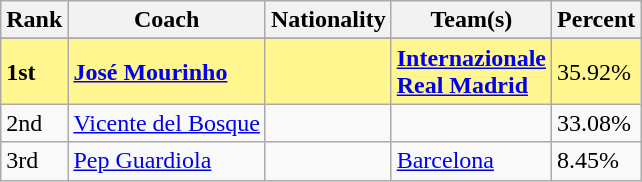<table class="wikitable">
<tr>
<th>Rank</th>
<th>Coach</th>
<th>Nationality</th>
<th>Team(s)</th>
<th>Percent</th>
</tr>
<tr>
</tr>
<tr bgcolor="#FFF68F">
<td><strong>1st</strong></td>
<td><strong><a href='#'>José Mourinho</a></strong></td>
<td><strong></strong></td>
<td> <strong><a href='#'>Internazionale</a><br> <a href='#'>Real Madrid</a></strong></td>
<td>35.92%</td>
</tr>
<tr>
<td>2nd</td>
<td><a href='#'>Vicente del Bosque</a></td>
<td></td>
<td></td>
<td>33.08%</td>
</tr>
<tr>
<td>3rd</td>
<td><a href='#'>Pep Guardiola</a></td>
<td></td>
<td> <a href='#'>Barcelona</a></td>
<td>8.45%</td>
</tr>
</table>
